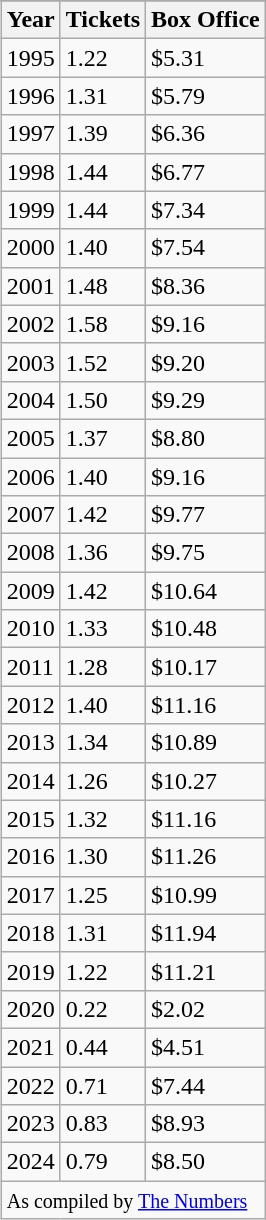<table class="wikitable sortable" style="float: right; margin-left: 10px; margin-right: 10px; clear: right;">
<tr>
</tr>
<tr>
<th>Year</th>
<th>Tickets</th>
<th>Box Office</th>
</tr>
<tr>
<td>1995</td>
<td>1.22</td>
<td>$5.31</td>
</tr>
<tr>
<td>1996</td>
<td>1.31</td>
<td>$5.79</td>
</tr>
<tr>
<td>1997</td>
<td>1.39</td>
<td>$6.36</td>
</tr>
<tr>
<td>1998</td>
<td>1.44</td>
<td>$6.77</td>
</tr>
<tr>
<td>1999</td>
<td>1.44</td>
<td>$7.34</td>
</tr>
<tr>
<td>2000</td>
<td>1.40</td>
<td>$7.54</td>
</tr>
<tr>
<td>2001</td>
<td>1.48</td>
<td>$8.36</td>
</tr>
<tr>
<td>2002</td>
<td>1.58</td>
<td>$9.16</td>
</tr>
<tr>
<td>2003</td>
<td>1.52</td>
<td>$9.20</td>
</tr>
<tr>
<td>2004</td>
<td>1.50</td>
<td>$9.29</td>
</tr>
<tr>
<td>2005</td>
<td>1.37</td>
<td>$8.80</td>
</tr>
<tr>
<td>2006</td>
<td>1.40</td>
<td>$9.16</td>
</tr>
<tr>
<td>2007</td>
<td>1.42</td>
<td>$9.77</td>
</tr>
<tr>
<td>2008</td>
<td>1.36</td>
<td>$9.75</td>
</tr>
<tr>
<td>2009</td>
<td>1.42</td>
<td>$10.64</td>
</tr>
<tr>
<td>2010</td>
<td>1.33</td>
<td>$10.48</td>
</tr>
<tr>
<td>2011</td>
<td>1.28</td>
<td>$10.17</td>
</tr>
<tr>
<td>2012</td>
<td>1.40</td>
<td>$11.16</td>
</tr>
<tr>
<td>2013</td>
<td>1.34</td>
<td>$10.89</td>
</tr>
<tr>
<td>2014</td>
<td>1.26</td>
<td>$10.27</td>
</tr>
<tr>
<td>2015</td>
<td>1.32</td>
<td>$11.16</td>
</tr>
<tr>
<td>2016</td>
<td>1.30</td>
<td>$11.26</td>
</tr>
<tr>
<td>2017</td>
<td>1.25</td>
<td>$10.99</td>
</tr>
<tr>
<td>2018</td>
<td>1.31</td>
<td>$11.94</td>
</tr>
<tr>
<td>2019</td>
<td>1.22</td>
<td>$11.21</td>
</tr>
<tr>
<td>2020</td>
<td>0.22</td>
<td>$2.02</td>
</tr>
<tr>
<td>2021</td>
<td>0.44</td>
<td>$4.51</td>
</tr>
<tr>
<td>2022</td>
<td>0.71</td>
<td>$7.44</td>
</tr>
<tr>
<td>2023</td>
<td>0.83</td>
<td>$8.93</td>
</tr>
<tr>
<td>2024</td>
<td>0.79</td>
<td>$8.50</td>
</tr>
<tr>
<td colspan="3"><small>As compiled by <a href='#'>The Numbers</a></small></td>
</tr>
</table>
